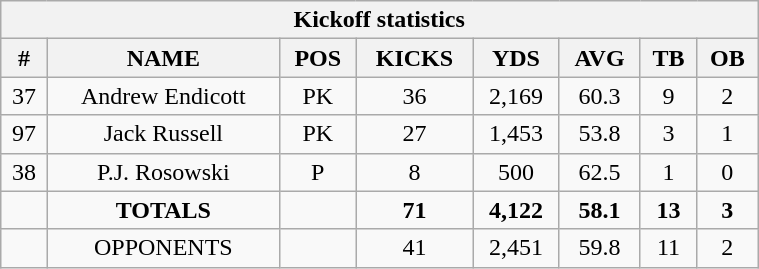<table style="width:40%; text-align:center;" class="wikitable collapsible collapsed">
<tr>
<th colspan="8">Kickoff statistics</th>
</tr>
<tr>
<th>#</th>
<th>NAME</th>
<th>POS</th>
<th>KICKS</th>
<th>YDS</th>
<th>AVG</th>
<th>TB</th>
<th>OB</th>
</tr>
<tr>
<td>37</td>
<td>Andrew Endicott</td>
<td>PK</td>
<td>36</td>
<td>2,169</td>
<td>60.3</td>
<td>9</td>
<td>2</td>
</tr>
<tr>
<td>97</td>
<td>Jack Russell</td>
<td>PK</td>
<td>27</td>
<td>1,453</td>
<td>53.8</td>
<td>3</td>
<td>1</td>
</tr>
<tr>
<td>38</td>
<td>P.J. Rosowski</td>
<td>P</td>
<td>8</td>
<td>500</td>
<td>62.5</td>
<td>1</td>
<td>0</td>
</tr>
<tr>
<td></td>
<td><strong>TOTALS</strong></td>
<td></td>
<td><strong>71</strong></td>
<td><strong>4,122</strong></td>
<td><strong>58.1</strong></td>
<td><strong>13</strong></td>
<td><strong>3</strong></td>
</tr>
<tr>
<td></td>
<td>OPPONENTS</td>
<td></td>
<td>41</td>
<td>2,451</td>
<td>59.8</td>
<td>11</td>
<td>2</td>
</tr>
</table>
